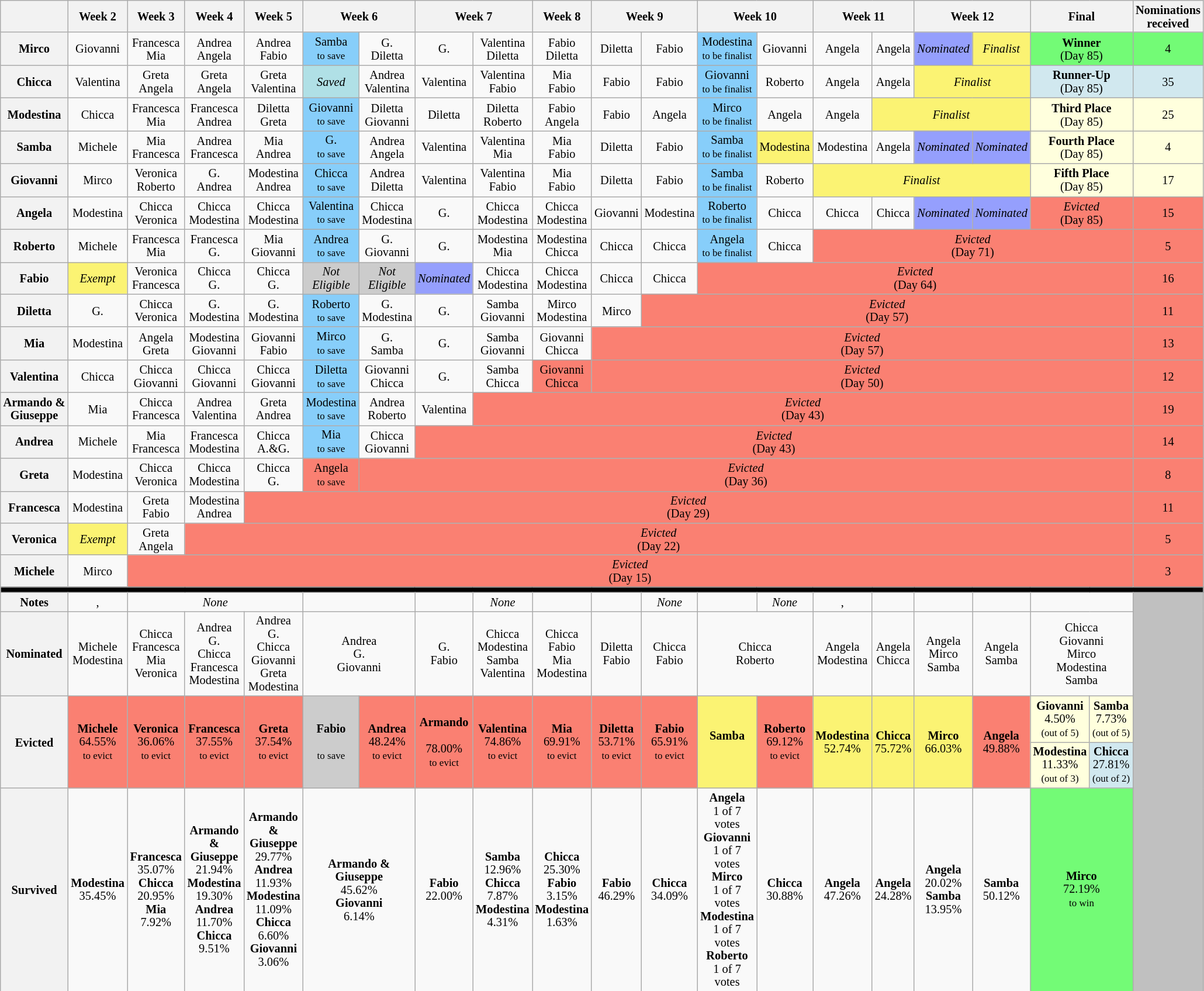<table class="wikitable" style="text-align:center; font-size:85%; line-height:15px;">
<tr>
<th style="width: 5%;"></th>
<th style="width: 5%;">Week 2</th>
<th style="width: 5%;">Week 3</th>
<th style="width: 5%;">Week 4</th>
<th style="width: 5%;">Week 5</th>
<th style="width: 10%;" colspan="2">Week 6</th>
<th style="width: 10%;" colspan="2">Week 7</th>
<th style="width: 5%;">Week 8</th>
<th style="width: 10%;" colspan="2">Week 9</th>
<th style="width: 10%;" colspan="2">Week 10</th>
<th style="width: 10%;" colspan="2">Week 11</th>
<th style="width: 10%;" colspan="2">Week 12</th>
<th style="width: 10%;" colspan="2">Final</th>
<th style="width: 5%;">Nominations<br>received</th>
</tr>
<tr>
<th>Mirco</th>
<td>Giovanni</td>
<td>Francesca<br>Mia</td>
<td>Andrea<br>Angela</td>
<td>Andrea<br>Fabio</td>
<td style="background:#87CEFA">Samba<br><small>to save</small></td>
<td>G.<br>Diletta</td>
<td>G.</td>
<td>Valentina<br>Diletta</td>
<td>Fabio<br>Diletta</td>
<td>Diletta</td>
<td>Fabio</td>
<td style="background:#87CEFA">Modestina<br><small>to be finalist</small></td>
<td>Giovanni</td>
<td>Angela</td>
<td>Angela</td>
<td style="background:#959FFD"><em>Nominated</em></td>
<td style="background:#FBF373"><em>Finalist</em></td>
<td style="background:#73FB76" colspan=2><strong>Winner</strong><br>(Day 85)</td>
<td style="background:#73FB76">4</td>
</tr>
<tr>
<th>Chicca</th>
<td>Valentina</td>
<td>Greta<br>Angela</td>
<td>Greta<br>Angela</td>
<td>Greta<br>Valentina</td>
<td style="background:#b0e0e6"><em>Saved</em></td>
<td>Andrea<br>Valentina</td>
<td>Valentina</td>
<td>Valentina<br>Fabio</td>
<td>Mia<br>Fabio</td>
<td>Fabio</td>
<td>Fabio</td>
<td style="background:#87CEFA">Giovanni<br><small>to be finalist</small></td>
<td>Roberto</td>
<td>Angela</td>
<td>Angela</td>
<td style="background:#FBF373" colspan=2><em>Finalist</em></td>
<td style="background:#D1E8EF" colspan=2><strong>Runner-Up</strong><br>(Day 85)</td>
<td style="background:#D1E8EF">35</td>
</tr>
<tr>
<th>Modestina</th>
<td>Chicca</td>
<td>Francesca<br>Mia</td>
<td>Francesca<br>Andrea</td>
<td>Diletta<br>Greta</td>
<td style="background:#87CEFA">Giovanni<br><small>to save</small></td>
<td>Diletta<br>Giovanni</td>
<td>Diletta</td>
<td>Diletta<br>Roberto</td>
<td>Fabio<br>Angela</td>
<td>Fabio</td>
<td>Angela</td>
<td style="background:#87CEFA">Mirco<br><small>to be finalist</small></td>
<td>Angela</td>
<td>Angela</td>
<td style="background:#FBF373" colspan=3><em>Finalist</em></td>
<td style="background:#FFFFDD" colspan=2><strong>Third Place</strong><br>(Day 85)</td>
<td style="background:#FFFFDD">25</td>
</tr>
<tr>
<th>Samba</th>
<td>Michele</td>
<td>Mia<br>Francesca</td>
<td>Andrea<br>Francesca</td>
<td>Mia<br>Andrea</td>
<td style="background:#87CEFA">G.<br><small>to save</small></td>
<td>Andrea<br>Angela</td>
<td>Valentina</td>
<td>Valentina<br>Mia</td>
<td>Mia<br>Fabio</td>
<td>Diletta</td>
<td>Fabio</td>
<td style="background:#87CEFA">Samba<br><small>to be finalist</small></td>
<td style="background:#FBF373">Modestina</td>
<td>Modestina</td>
<td>Angela</td>
<td style="background:#959FFD"><em>Nominated</em></td>
<td style="background:#959FFD"><em>Nominated</em></td>
<td style="background:#FFFFDD" colspan=2><strong>Fourth Place</strong><br>(Day 85)</td>
<td style="background:#FFFFDD">4</td>
</tr>
<tr>
<th>Giovanni</th>
<td>Mirco</td>
<td>Veronica<br>Roberto</td>
<td>G.<br>Andrea</td>
<td>Modestina<br>Andrea</td>
<td style="background:#87CEFA">Chicca<br><small>to save</small></td>
<td>Andrea<br>Diletta</td>
<td>Valentina</td>
<td>Valentina<br>Fabio</td>
<td>Mia<br>Fabio</td>
<td>Diletta</td>
<td>Fabio</td>
<td style="background:#87CEFA">Samba<br><small>to be finalist</small></td>
<td>Roberto</td>
<td style="background:#FBF373" colspan=4><em>Finalist</em></td>
<td style="background:#FFFFDD" colspan=2><strong>Fifth Place</strong><br>(Day 85)</td>
<td style="background:#FFFFDD">17</td>
</tr>
<tr>
<th>Angela</th>
<td>Modestina</td>
<td>Chicca<br>Veronica</td>
<td>Chicca<br>Modestina</td>
<td>Chicca<br>Modestina</td>
<td style="background:#87CEFA">Valentina<br><small>to save</small></td>
<td>Chicca<br>Modestina</td>
<td>G.</td>
<td>Chicca<br>Modestina</td>
<td>Chicca<br>Modestina</td>
<td>Giovanni</td>
<td>Modestina</td>
<td style="background:#87CEFA">Roberto<br><small>to be finalist</small></td>
<td>Chicca</td>
<td>Chicca</td>
<td>Chicca</td>
<td style="background:#959FFD"><em>Nominated</em></td>
<td style="background:#959FFD"><em>Nominated</em></td>
<td style="background:#fa8072;" colspan=2><em>Evicted</em><br>(Day 85)</td>
<td style="background:#fa8072;">15</td>
</tr>
<tr>
<th>Roberto</th>
<td>Michele</td>
<td>Francesca<br>Mia</td>
<td>Francesca<br>G.</td>
<td>Mia<br>Giovanni</td>
<td style="background:#87CEFA">Andrea<br><small>to save</small></td>
<td>G.<br>Giovanni</td>
<td>G.</td>
<td>Modestina<br>Mia</td>
<td>Modestina<br>Chicca</td>
<td>Chicca</td>
<td>Chicca</td>
<td style="background:#87CEFA">Angela<br><small>to be finalist</small></td>
<td>Chicca</td>
<td style="background:#fa8072;" colspan="6"><em>Evicted</em><br>(Day 71)</td>
<td style="background:#fa8072;">5</td>
</tr>
<tr>
<th>Fabio</th>
<td style="background:#FBF373"><em>Exempt</em></td>
<td>Veronica<br>Francesca</td>
<td>Chicca<br>G.</td>
<td>Chicca<br>G.</td>
<td style="background:#CCCCCC"><em>Not<br>Eligible</em></td>
<td style="background:#CCCCCC"><em>Not<br>Eligible</em></td>
<td style="background-color:#959FFD;"><em>Nominated</em></td>
<td>Chicca<br>Modestina</td>
<td>Chicca<br>Modestina</td>
<td>Chicca</td>
<td>Chicca</td>
<td style="background:#fa8072;" colspan="8"><em>Evicted</em><br>(Day 64)</td>
<td style="background:#fa8072;">16</td>
</tr>
<tr>
<th>Diletta</th>
<td>G.</td>
<td>Chicca<br>Veronica</td>
<td>G.<br>Modestina</td>
<td>G.<br>Modestina</td>
<td style="background:#87CEFA">Roberto<br><small>to save</small></td>
<td>G.<br>Modestina</td>
<td>G.</td>
<td>Samba<br>Giovanni</td>
<td>Mirco<br>Modestina</td>
<td>Mirco</td>
<td style="background:#fa8072;" colspan="9"><em>Evicted</em><br>(Day 57)</td>
<td style="background:#fa8072;">11</td>
</tr>
<tr>
<th>Mia</th>
<td>Modestina</td>
<td>Angela<br>Greta</td>
<td>Modestina<br>Giovanni</td>
<td>Giovanni<br>Fabio</td>
<td style="background:#87CEFA">Mirco<br><small>to save</small></td>
<td>G.<br>Samba</td>
<td>G.</td>
<td>Samba<br>Giovanni</td>
<td>Giovanni<br>Chicca</td>
<td style="background:#fa8072;" colspan="10"><em>Evicted</em><br>(Day 57)</td>
<td style="background:#fa8072;">13</td>
</tr>
<tr>
<th>Valentina</th>
<td>Chicca</td>
<td>Chicca<br>Giovanni</td>
<td>Chicca<br>Giovanni</td>
<td>Chicca<br>Giovanni</td>
<td style="background:#87CEFA">Diletta<br><small>to save</small></td>
<td>Giovanni<br>Chicca</td>
<td>G.</td>
<td>Samba<br>Chicca</td>
<td style="background:#fa8072;">Giovanni<br>Chicca</td>
<td style="background:#fa8072;" colspan="10"><em>Evicted</em><br>(Day 50)</td>
<td style="background:#fa8072;">12</td>
</tr>
<tr>
<th nowrap>Armando &<br>Giuseppe</th>
<td>Mia</td>
<td>Chicca<br>Francesca</td>
<td>Andrea<br>Valentina</td>
<td>Greta<br>Andrea</td>
<td style="background:#87CEFA">Modestina<br><small>to save</small></td>
<td>Andrea<br>Roberto</td>
<td>Valentina</td>
<td style="background:#fa8072;" colspan="12"><em>Evicted</em><br>(Day 43)</td>
<td style="background:#fa8072;">19</td>
</tr>
<tr>
<th>Andrea</th>
<td>Michele</td>
<td>Mia<br>Francesca</td>
<td>Francesca<br>Modestina</td>
<td>Chicca<br>A.&G.</td>
<td style="background:#87CEFA">Mia<br><small>to save</small></td>
<td>Chicca<br>Giovanni</td>
<td style="background:#fa8072;" colspan="13"><em>Evicted</em><br>(Day 43)</td>
<td style="background:#fa8072;">14</td>
</tr>
<tr>
<th>Greta</th>
<td>Modestina</td>
<td>Chicca<br>Veronica</td>
<td>Chicca<br>Modestina</td>
<td>Chicca<br>G.</td>
<td style="background:#fa8072">Angela<br><small>to save</small></td>
<td style="background:#fa8072;" colspan="14"><em>Evicted</em><br>(Day 36)</td>
<td style="background:#fa8072;">8</td>
</tr>
<tr>
<th>Francesca</th>
<td>Modestina</td>
<td>Greta<br>Fabio</td>
<td>Modestina<br>Andrea</td>
<td colspan="16" style="background:#fa8072;"><em>Evicted</em><br>(Day 29)</td>
<td style="background:#fa8072;">11</td>
</tr>
<tr>
<th>Veronica</th>
<td style="background:#FBF373"><em>Exempt</em></td>
<td>Greta<br>Angela</td>
<td colspan="17" style="background:#fa8072;"><em>Evicted</em><br>(Day 22)</td>
<td style="background:#fa8072;">5</td>
</tr>
<tr>
<th>Michele</th>
<td>Mirco</td>
<td colspan="18" style="background:#fa8072;"><em>Evicted</em><br>(Day 15)</td>
<td style="background:#fa8072;">3</td>
</tr>
<tr>
<td colspan="21" bgcolor="black"></td>
</tr>
<tr>
<th>Notes</th>
<td>, </td>
<td colspan=3><em>None</em></td>
<td colspan=2></td>
<td></td>
<td><em>None</em></td>
<td></td>
<td></td>
<td><em>None</em></td>
<td></td>
<td><em>None</em></td>
<td>, </td>
<td></td>
<td></td>
<td></td>
<td colspan=2></td>
<td rowspan="7" style="background-color: rgb(192, 192, 192);"></td>
</tr>
<tr>
<th>Nominated</th>
<td>Michele<br>Modestina</td>
<td>Chicca<br>Francesca<br>Mia<br>Veronica</td>
<td>Andrea<br>G.<br>Chicca<br>Francesca<br>Modestina</td>
<td>Andrea<br>G.<br>Chicca<br>Giovanni<br>Greta<br>Modestina</td>
<td colspan="2">Andrea<br>G.<br>Giovanni</td>
<td>G.<br>Fabio</td>
<td>Chicca<br>Modestina<br>Samba<br>Valentina</td>
<td>Chicca<br>Fabio<br>Mia<br>Modestina</td>
<td>Diletta<br>Fabio</td>
<td>Chicca<br>Fabio</td>
<td colspan=2>Chicca<br>Roberto</td>
<td>Angela<br>Modestina</td>
<td>Angela<br>Chicca</td>
<td>Angela<br>Mirco<br>Samba</td>
<td>Angela<br>Samba</td>
<td colspan=2>Chicca<br>Giovanni<br>Mirco<br>Modestina<br>Samba</td>
</tr>
<tr>
<th rowspan=2>Evicted</th>
<td rowspan=2 style="background:#fa8072;"><strong>Michele</strong><br>64.55%<br><small>to evict</small></td>
<td rowspan=2 style="background:#fa8072;"><strong>Veronica</strong><br>36.06%<br><small>to evict</small></td>
<td rowspan=2 style="background:#fa8072;"><strong>Francesca</strong><br>37.55%<br><small>to evict</small></td>
<td rowspan=2 style="background:#fa8072;"><strong>Greta</strong><br>37.54%<br><small>to evict</small></td>
<td rowspan=2 style="background:#ccc;"><strong>Fabio</strong><br><br><small>to save</small></td>
<td rowspan=2 style="background:#fa8072;"><strong>Andrea</strong><br>48.24%<br><small>to evict</small></td>
<td rowspan=2 style="background:#fa8072;"><strong>Armando<br></strong><br>78.00%<br><small>to evict</small></td>
<td rowspan=2 style="background:#fa8072;"><strong>Valentina</strong><br>74.86%<br><small>to evict</small></td>
<td rowspan=2 style="background:#fa8072;"><strong>Mia</strong><br>69.91%<br><small>to evict</small></td>
<td rowspan=2 style="background:#fa8072;"><strong>Diletta</strong><br>53.71%<br><small>to evict</small></td>
<td rowspan=2 style="background:#fa8072;"><strong>Fabio</strong><br>65.91%<br><small>to evict</small></td>
<td rowspan=2 style="background:#FBF373;"><strong>Samba</strong><br><br><small></small></td>
<td rowspan=2 style="background:#fa8072;"><strong>Roberto</strong><br>69.12%<br><small>to evict</small></td>
<td rowspan=2 style="background:#FBF373;"><strong>Modestina</strong><br>52.74%<br><small></small></td>
<td rowspan=2 style="background:#FBF373;" nowrap><strong>Chicca</strong><br>75.72%<br><small></small></td>
<td rowspan=2 style="background:#FBF373;"><strong>Mirco</strong><br>66.03%<br><small></small></td>
<td rowspan=2 style="background:#fa8072;"><strong>Angela</strong><br>49.88%<br><small></small></td>
<td style="background:#FFFFDD;"><strong>Giovanni</strong><br>4.50%<br><small>(out of 5)</small></td>
<td style="background:#FFFFDD;" nowrap><strong>Samba</strong><br>7.73%<br><small>(out of 5)</small></td>
</tr>
<tr>
<td style="background:#FFFFDD;"><strong>Modestina</strong><br>11.33%<br><small>(out of 3)</small></td>
<td style="background:#D1E8EF;" nowrap><strong>Chicca</strong><br>27.81%<br><small>(out of 2)</small></td>
</tr>
<tr>
<th>Survived</th>
<td><strong>Modestina</strong><br>35.45%</td>
<td><strong>Francesca</strong><br>35.07%<br><strong>Chicca</strong><br>20.95%<br><strong>Mia</strong><br>7.92%</td>
<td><strong>Armando &<br>Giuseppe</strong><br>21.94%<br><strong>Modestina</strong><br>19.30%<br><strong>Andrea</strong><br>11.70%<br><strong>Chicca</strong><br>9.51%</td>
<td><strong>Armando &<br>Giuseppe</strong><br>29.77%<br><strong>Andrea</strong><br>11.93%<br><strong>Modestina</strong><br>11.09%<br><strong>Chicca</strong><br>6.60%<br><strong>Giovanni</strong><br>3.06%</td>
<td colspan=2><strong>Armando &<br>Giuseppe</strong><br>45.62%<br><strong>Giovanni</strong><br>6.14%</td>
<td><strong>Fabio</strong><br>22.00%</td>
<td><strong>Samba</strong><br>12.96%<br><strong>Chicca</strong><br>7.87%<br><strong>Modestina</strong><br>4.31%</td>
<td><strong>Chicca</strong><br>25.30%<br><strong>Fabio</strong><br>3.15%<br><strong>Modestina</strong><br>1.63%</td>
<td><strong>Fabio</strong><br>46.29%</td>
<td><strong>Chicca</strong><br>34.09%</td>
<td><strong>Angela</strong><br>1 of 7 votes<br><strong>Giovanni</strong><br>1 of 7 votes<br><strong>Mirco</strong><br>1 of 7 votes<br><strong>Modestina</strong><br>1 of 7 votes<br><strong>Roberto</strong><br>1 of 7 votes</td>
<td><strong>Chicca</strong><br>30.88%</td>
<td><strong>Angela</strong><br>47.26%</td>
<td><strong>Angela</strong><br>24.28%</td>
<td><strong>Angela</strong><br>20.02%<br><strong>Samba</strong><br>13.95%</td>
<td><strong>Samba</strong><br>50.12%</td>
<td style="background:#73FB76;" colspan=2><strong>Mirco</strong><br>72.19%<br><small>to win</small></td>
</tr>
<tr>
</tr>
</table>
